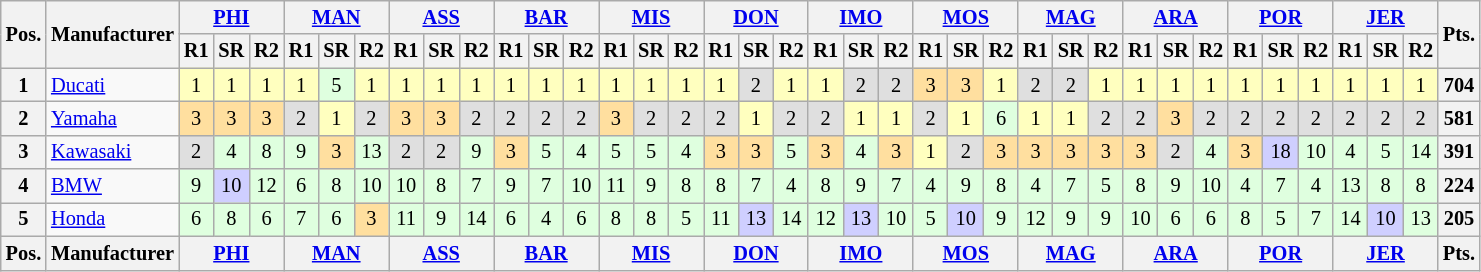<table class="wikitable" style="font-size:85%; text-align:center;">
<tr>
<th rowspan=2>Pos.</th>
<th rowspan=2>Manufacturer</th>
<th colspan=3><a href='#'>PHI</a><br></th>
<th colspan=3><a href='#'>MAN</a><br></th>
<th colspan=3><a href='#'>ASS</a><br></th>
<th colspan=3><a href='#'>BAR</a><br></th>
<th colspan=3><a href='#'>MIS</a><br></th>
<th colspan=3><a href='#'>DON</a><br></th>
<th colspan=3><a href='#'>IMO</a><br></th>
<th colspan=3><a href='#'>MOS</a><br></th>
<th colspan=3><a href='#'>MAG</a><br></th>
<th colspan=3><a href='#'>ARA</a><br></th>
<th colspan=3><a href='#'>POR</a><br></th>
<th colspan=3><a href='#'>JER</a><br></th>
<th rowspan=2>Pts.</th>
</tr>
<tr>
<th>R1</th>
<th>SR</th>
<th>R2</th>
<th>R1</th>
<th>SR</th>
<th>R2</th>
<th>R1</th>
<th>SR</th>
<th>R2</th>
<th>R1</th>
<th>SR</th>
<th>R2</th>
<th>R1</th>
<th>SR</th>
<th>R2</th>
<th>R1</th>
<th>SR</th>
<th>R2</th>
<th>R1</th>
<th>SR</th>
<th>R2</th>
<th>R1</th>
<th>SR</th>
<th>R2</th>
<th>R1</th>
<th>SR</th>
<th>R2</th>
<th>R1</th>
<th>SR</th>
<th>R2</th>
<th>R1</th>
<th>SR</th>
<th>R2</th>
<th>R1</th>
<th>SR</th>
<th>R2</th>
</tr>
<tr>
<th>1</th>
<td align=left> <a href='#'>Ducati</a></td>
<td style="background:#ffffbf;">1</td>
<td style="background:#ffffbf;">1</td>
<td style="background:#ffffbf;">1</td>
<td style="background:#ffffbf;">1</td>
<td style="background:#dfffdf;">5</td>
<td style="background:#ffffbf;">1</td>
<td style="background:#ffffbf;">1</td>
<td style="background:#ffffbf;">1</td>
<td style="background:#ffffbf;">1</td>
<td style="background:#ffffbf;">1</td>
<td style="background:#ffffbf;">1</td>
<td style="background:#ffffbf;">1</td>
<td style="background:#ffffbf;">1</td>
<td style="background:#ffffbf;">1</td>
<td style="background:#ffffbf;">1</td>
<td style="background:#ffffbf;">1</td>
<td style="background:#dfdfdf;">2</td>
<td style="background:#ffffbf;">1</td>
<td style="background:#ffffbf;">1</td>
<td style="background:#dfdfdf;">2</td>
<td style="background:#dfdfdf;">2</td>
<td style="background:#ffdf9f;">3</td>
<td style="background:#ffdf9f;">3</td>
<td style="background:#ffffbf;">1</td>
<td style="background:#dfdfdf;">2</td>
<td style="background:#dfdfdf;">2</td>
<td style="background:#ffffbf;">1</td>
<td style="background:#ffffbf;">1</td>
<td style="background:#ffffbf;">1</td>
<td style="background:#ffffbf;">1</td>
<td style="background:#ffffbf;">1</td>
<td style="background:#ffffbf;">1</td>
<td style="background:#ffffbf;">1</td>
<td style="background:#ffffbf;">1</td>
<td style="background:#ffffbf;">1</td>
<td style="background:#ffffbf;">1</td>
<th>704</th>
</tr>
<tr>
<th>2</th>
<td align=left> <a href='#'>Yamaha</a></td>
<td style="background:#ffdf9f;">3</td>
<td style="background:#ffdf9f;">3</td>
<td style="background:#ffdf9f;">3</td>
<td style="background:#dfdfdf;">2</td>
<td style="background:#ffffbf;">1</td>
<td style="background:#dfdfdf;">2</td>
<td style="background:#ffdf9f;">3</td>
<td style="background:#ffdf9f;">3</td>
<td style="background:#dfdfdf;">2</td>
<td style="background:#dfdfdf;">2</td>
<td style="background:#dfdfdf;">2</td>
<td style="background:#dfdfdf;">2</td>
<td style="background:#ffdf9f;">3</td>
<td style="background:#dfdfdf;">2</td>
<td style="background:#dfdfdf;">2</td>
<td style="background:#dfdfdf;">2</td>
<td style="background:#ffffbf;">1</td>
<td style="background:#dfdfdf;">2</td>
<td style="background:#dfdfdf;">2</td>
<td style="background:#ffffbf;">1</td>
<td style="background:#ffffbf;">1</td>
<td style="background:#dfdfdf;">2</td>
<td style="background:#ffffbf;">1</td>
<td style="background:#dfffdf;">6</td>
<td style="background:#ffffbf;">1</td>
<td style="background:#ffffbf;">1</td>
<td style="background:#dfdfdf;">2</td>
<td style="background:#dfdfdf;">2</td>
<td style="background:#ffdf9f;">3</td>
<td style="background:#dfdfdf;">2</td>
<td style="background:#dfdfdf;">2</td>
<td style="background:#dfdfdf;">2</td>
<td style="background:#dfdfdf;">2</td>
<td style="background:#dfdfdf;">2</td>
<td style="background:#dfdfdf;">2</td>
<td style="background:#dfdfdf;">2</td>
<th>581</th>
</tr>
<tr>
<th>3</th>
<td align=left nowrap> <a href='#'>Kawasaki</a></td>
<td style="background:#dfdfdf;">2</td>
<td style="background:#dfffdf;">4</td>
<td style="background:#dfffdf;">8</td>
<td style="background:#dfffdf;">9</td>
<td style="background:#ffdf9f;">3</td>
<td style="background:#dfffdf;">13</td>
<td style="background:#dfdfdf;">2</td>
<td style="background:#dfdfdf;">2</td>
<td style="background:#dfffdf;">9</td>
<td style="background:#ffdf9f;">3</td>
<td style="background:#dfffdf;">5</td>
<td style="background:#dfffdf;">4</td>
<td style="background:#dfffdf;">5</td>
<td style="background:#dfffdf;">5</td>
<td style="background:#dfffdf;">4</td>
<td style="background:#ffdf9f;">3</td>
<td style="background:#ffdf9f;">3</td>
<td style="background:#dfffdf;">5</td>
<td style="background:#ffdf9f;">3</td>
<td style="background:#dfffdf;">4</td>
<td style="background:#ffdf9f;">3</td>
<td style="background:#ffffbf;">1</td>
<td style="background:#dfdfdf;">2</td>
<td style="background:#ffdf9f;">3</td>
<td style="background:#ffdf9f;">3</td>
<td style="background:#ffdf9f;">3</td>
<td style="background:#ffdf9f;">3</td>
<td style="background:#ffdf9f;">3</td>
<td style="background:#dfdfdf;">2</td>
<td style="background:#dfffdf;">4</td>
<td style="background:#ffdf9f;">3</td>
<td style="background:#cfcfff;">18</td>
<td style="background:#dfffdf;">10</td>
<td style="background:#dfffdf;">4</td>
<td style="background:#dfffdf;">5</td>
<td style="background:#dfffdf;">14</td>
<th>391</th>
</tr>
<tr>
<th>4</th>
<td align=left> <a href='#'>BMW</a></td>
<td style="background:#dfffdf;">9</td>
<td style="background:#cfcfff;">10</td>
<td style="background:#dfffdf;">12</td>
<td style="background:#dfffdf;">6</td>
<td style="background:#dfffdf;">8</td>
<td style="background:#dfffdf;">10</td>
<td style="background:#dfffdf;">10</td>
<td style="background:#dfffdf;">8</td>
<td style="background:#dfffdf;">7</td>
<td style="background:#dfffdf;">9</td>
<td style="background:#dfffdf;">7</td>
<td style="background:#dfffdf;">10</td>
<td style="background:#dfffdf;">11</td>
<td style="background:#dfffdf;">9</td>
<td style="background:#dfffdf;">8</td>
<td style="background:#dfffdf;">8</td>
<td style="background:#dfffdf;">7</td>
<td style="background:#dfffdf;">4</td>
<td style="background:#dfffdf;">8</td>
<td style="background:#dfffdf;">9</td>
<td style="background:#dfffdf;">7</td>
<td style="background:#dfffdf;">4</td>
<td style="background:#dfffdf;">9</td>
<td style="background:#dfffdf;">8</td>
<td style="background:#dfffdf;">4</td>
<td style="background:#dfffdf;">7</td>
<td style="background:#dfffdf;">5</td>
<td style="background:#dfffdf;">8</td>
<td style="background:#dfffdf;">9</td>
<td style="background:#dfffdf;">10</td>
<td style="background:#dfffdf;">4</td>
<td style="background:#dfffdf;">7</td>
<td style="background:#dfffdf;">4</td>
<td style="background:#dfffdf;">13</td>
<td style="background:#dfffdf;">8</td>
<td style="background:#dfffdf;">8</td>
<th>224</th>
</tr>
<tr>
<th>5</th>
<td align=left> <a href='#'>Honda</a></td>
<td style="background:#dfffdf;">6</td>
<td style="background:#dfffdf;">8</td>
<td style="background:#dfffdf;">6</td>
<td style="background:#dfffdf;">7</td>
<td style="background:#dfffdf;">6</td>
<td style="background:#ffdf9f;">3</td>
<td style="background:#dfffdf;">11</td>
<td style="background:#dfffdf;">9</td>
<td style="background:#dfffdf;">14</td>
<td style="background:#dfffdf;">6</td>
<td style="background:#dfffdf;">4</td>
<td style="background:#dfffdf;">6</td>
<td style="background:#dfffdf;">8</td>
<td style="background:#dfffdf;">8</td>
<td style="background:#dfffdf;">5</td>
<td style="background:#dfffdf;">11</td>
<td style="background:#cfcfff;">13</td>
<td style="background:#dfffdf;">14</td>
<td style="background:#dfffdf;">12</td>
<td style="background:#cfcfff;">13</td>
<td style="background:#dfffdf;">10</td>
<td style="background:#dfffdf;">5</td>
<td style="background:#cfcfff;">10</td>
<td style="background:#dfffdf;">9</td>
<td style="background:#dfffdf;">12</td>
<td style="background:#dfffdf;">9</td>
<td style="background:#dfffdf;">9</td>
<td style="background:#dfffdf;">10</td>
<td style="background:#dfffdf;">6</td>
<td style="background:#dfffdf;">6</td>
<td style="background:#dfffdf;">8</td>
<td style="background:#dfffdf;">5</td>
<td style="background:#dfffdf;">7</td>
<td style="background:#dfffdf;">14</td>
<td style="background:#cfcfff;">10</td>
<td style="background:#dfffdf;">13</td>
<th>205</th>
</tr>
<tr>
<th>Pos.</th>
<th>Manufacturer</th>
<th colspan=3><a href='#'>PHI</a><br></th>
<th colspan=3><a href='#'>MAN</a><br></th>
<th colspan=3><a href='#'>ASS</a><br></th>
<th colspan=3><a href='#'>BAR</a><br></th>
<th colspan=3><a href='#'>MIS</a><br></th>
<th colspan=3><a href='#'>DON</a><br></th>
<th colspan=3><a href='#'>IMO</a><br></th>
<th colspan=3><a href='#'>MOS</a><br></th>
<th colspan=3><a href='#'>MAG</a><br></th>
<th colspan=3><a href='#'>ARA</a><br></th>
<th colspan=3><a href='#'>POR</a><br></th>
<th colspan=3><a href='#'>JER</a><br></th>
<th>Pts.</th>
</tr>
</table>
